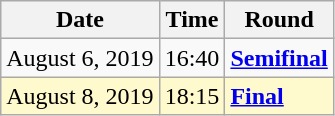<table class="wikitable">
<tr>
<th>Date</th>
<th>Time</th>
<th>Round</th>
</tr>
<tr>
<td>August 6, 2019</td>
<td>16:40</td>
<td><strong><a href='#'>Semifinal</a></strong></td>
</tr>
<tr style=background:lemonchiffon>
<td>August 8, 2019</td>
<td>18:15</td>
<td><strong><a href='#'>Final</a></strong></td>
</tr>
</table>
